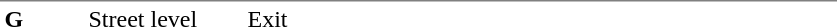<table table border=0 cellspacing=0 cellpadding=3>
<tr>
<td style="border-top:solid 1px gray;" width=50 valign=top><strong>G</strong></td>
<td style="border-top:solid 1px gray;" width=100 valign=top>Street level</td>
<td style="border-top:solid 1px gray;" width=390 valign=top>Exit</td>
</tr>
</table>
